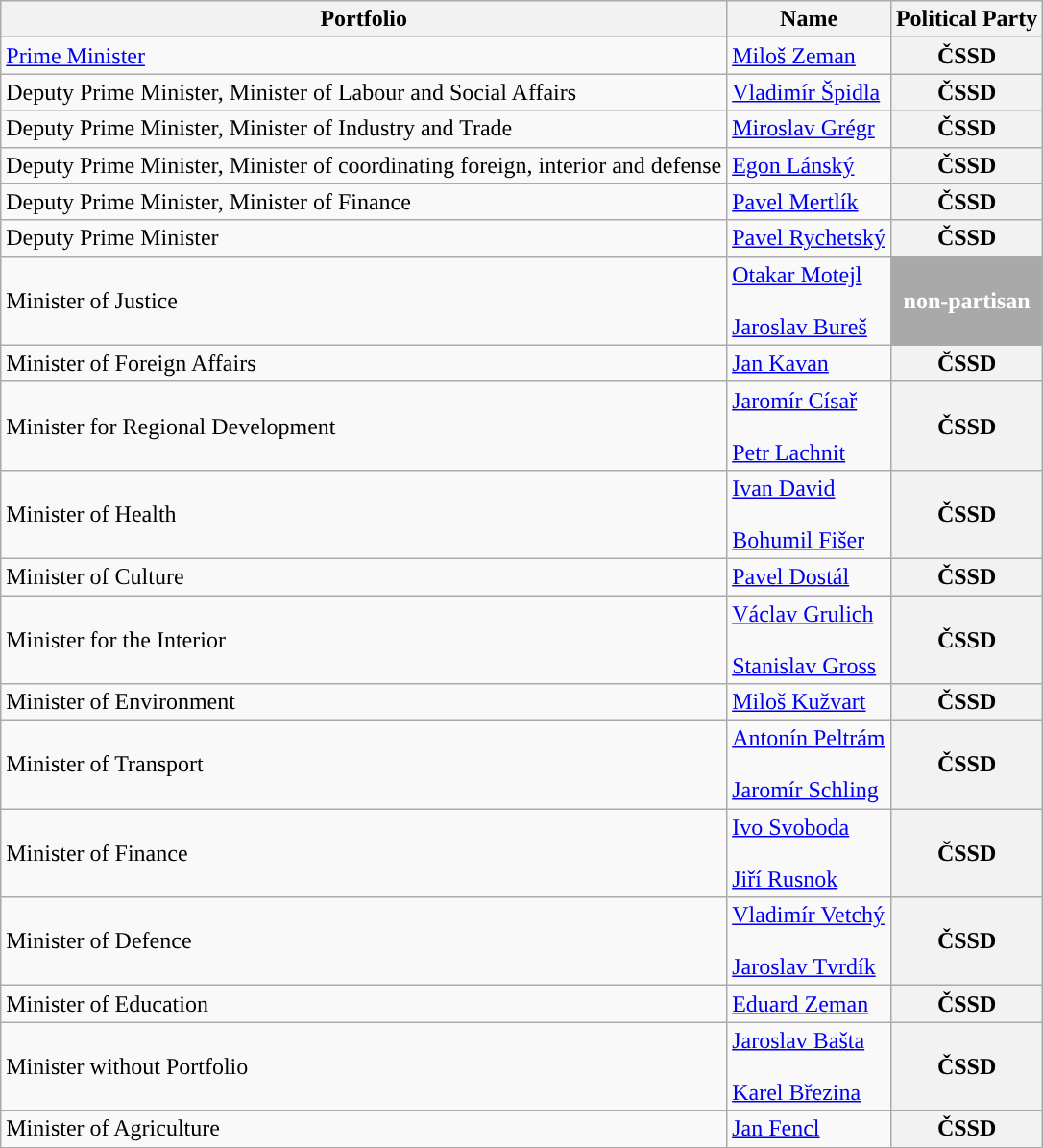<table class="wikitable">
<tr>
<th>Portfolio</th>
<th>Name</th>
<th>Political Party</th>
</tr>
<tr>
<td><a href='#'>Prime Minister</a></td>
<td><a href='#'>Miloš Zeman</a></td>
<th style="background-color:">ČSSD</th>
</tr>
<tr>
<td>Deputy Prime Minister, Minister of Labour and Social Affairs</td>
<td><a href='#'>Vladimír Špidla</a></td>
<th style="background-color:">ČSSD</th>
</tr>
<tr>
<td>Deputy Prime Minister, Minister of Industry and Trade</td>
<td><a href='#'>Miroslav Grégr</a></td>
<th style="background-color:">ČSSD</th>
</tr>
<tr>
<td>Deputy Prime Minister,  Minister of coordinating foreign, interior and defense</td>
<td><a href='#'>Egon Lánský</a></td>
<th style="background-color:">ČSSD</th>
</tr>
<tr>
<td>Deputy Prime Minister, Minister of Finance</td>
<td><a href='#'>Pavel Mertlík</a></td>
<th style="background-color:">ČSSD</th>
</tr>
<tr>
<td>Deputy Prime Minister</td>
<td><a href='#'>Pavel Rychetský</a></td>
<th style="background-color:">ČSSD</th>
</tr>
<tr>
<td>Minister of Justice</td>
<td><a href='#'>Otakar Motejl</a><br><br><a href='#'>Jaroslav Bureš</a></td>
<th style="background-color:#A9A9A9; color:white">non-partisan</th>
</tr>
<tr>
<td>Minister of Foreign Affairs</td>
<td><a href='#'>Jan Kavan</a></td>
<th style="background-color:">ČSSD</th>
</tr>
<tr>
<td>Minister for Regional Development</td>
<td><a href='#'>Jaromír Císař</a><br><br><a href='#'>Petr Lachnit</a></td>
<th style="background-color:">ČSSD</th>
</tr>
<tr>
<td>Minister of Health</td>
<td><a href='#'>Ivan David</a><br><br><a href='#'>Bohumil Fišer</a></td>
<th style="background-color:">ČSSD</th>
</tr>
<tr>
<td>Minister of Culture</td>
<td><a href='#'>Pavel Dostál</a></td>
<th style="background-color:">ČSSD</th>
</tr>
<tr>
<td>Minister for the Interior</td>
<td><a href='#'>Václav Grulich</a><br><br><a href='#'>Stanislav Gross</a></td>
<th style="background-color:">ČSSD</th>
</tr>
<tr>
<td>Minister of Environment</td>
<td><a href='#'>Miloš Kužvart</a></td>
<th style="background-color:">ČSSD</th>
</tr>
<tr>
<td>Minister of Transport</td>
<td><a href='#'>Antonín Peltrám</a><br><br><a href='#'>Jaromír Schling</a></td>
<th style="background-color:">ČSSD</th>
</tr>
<tr>
<td>Minister of Finance</td>
<td><a href='#'>Ivo Svoboda</a><br><br><a href='#'>Jiří Rusnok</a></td>
<th style="background-color:">ČSSD</th>
</tr>
<tr>
<td>Minister of Defence</td>
<td><a href='#'>Vladimír Vetchý</a><br><br><a href='#'>Jaroslav Tvrdík</a></td>
<th style="background-color:">ČSSD</th>
</tr>
<tr>
<td>Minister of Education</td>
<td><a href='#'>Eduard Zeman</a></td>
<th style="background-color:">ČSSD</th>
</tr>
<tr>
<td>Minister without Portfolio</td>
<td><a href='#'>Jaroslav Bašta</a><br><br><a href='#'>Karel Březina</a></td>
<th style="background-color:">ČSSD</th>
</tr>
<tr>
<td>Minister of Agriculture</td>
<td><a href='#'>Jan Fencl</a></td>
<th style="background-color:">ČSSD</th>
</tr>
</table>
